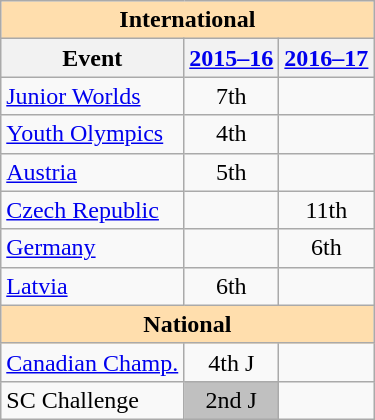<table class="wikitable" style="text-align:center">
<tr>
<th colspan="3" style="background-color: #ffdead; " align="center">International</th>
</tr>
<tr>
<th>Event</th>
<th><a href='#'>2015–16</a></th>
<th><a href='#'>2016–17</a></th>
</tr>
<tr>
<td align=left><a href='#'>Junior Worlds</a></td>
<td>7th</td>
<td></td>
</tr>
<tr>
<td align=left><a href='#'>Youth Olympics</a></td>
<td>4th</td>
<td></td>
</tr>
<tr>
<td align=left> <a href='#'>Austria</a></td>
<td>5th</td>
<td></td>
</tr>
<tr>
<td align=left> <a href='#'>Czech Republic</a></td>
<td></td>
<td>11th</td>
</tr>
<tr>
<td align=left> <a href='#'>Germany</a></td>
<td></td>
<td>6th</td>
</tr>
<tr>
<td align=left> <a href='#'>Latvia</a></td>
<td>6th</td>
<td></td>
</tr>
<tr>
<th colspan="3" style="background-color: #ffdead; " align="center">National</th>
</tr>
<tr>
<td align=left><a href='#'>Canadian Champ.</a></td>
<td>4th J</td>
<td></td>
</tr>
<tr>
<td align=left>SC Challenge</td>
<td bgcolor="silver">2nd J</td>
<td></td>
</tr>
</table>
